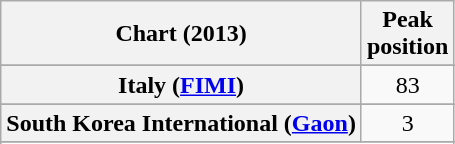<table class="wikitable plainrowheaders sortable" style="text-align:center">
<tr>
<th scope="col">Chart (2013)</th>
<th scope="col">Peak<br>position</th>
</tr>
<tr>
</tr>
<tr>
</tr>
<tr>
</tr>
<tr>
<th scope="row">Italy (<a href='#'>FIMI</a>)</th>
<td>83</td>
</tr>
<tr>
</tr>
<tr>
</tr>
<tr>
<th scope="row">South Korea International (<a href='#'>Gaon</a>)</th>
<td>3</td>
</tr>
<tr>
</tr>
<tr>
</tr>
</table>
